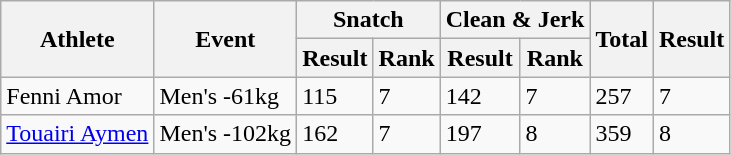<table class="wikitable">
<tr>
<th rowspan="2">Athlete</th>
<th rowspan="2">Event</th>
<th colspan="2">Snatch</th>
<th colspan="2">Clean & Jerk</th>
<th rowspan="2">Total</th>
<th rowspan="2">Result</th>
</tr>
<tr>
<th>Result</th>
<th>Rank</th>
<th>Result</th>
<th>Rank</th>
</tr>
<tr>
<td>Fenni Amor</td>
<td>Men's -61kg</td>
<td>115</td>
<td>7</td>
<td>142</td>
<td>7</td>
<td>257</td>
<td>7</td>
</tr>
<tr>
<td><a href='#'>Touairi Aymen</a></td>
<td>Men's -102kg</td>
<td>162</td>
<td>7</td>
<td>197</td>
<td>8</td>
<td>359</td>
<td>8</td>
</tr>
</table>
